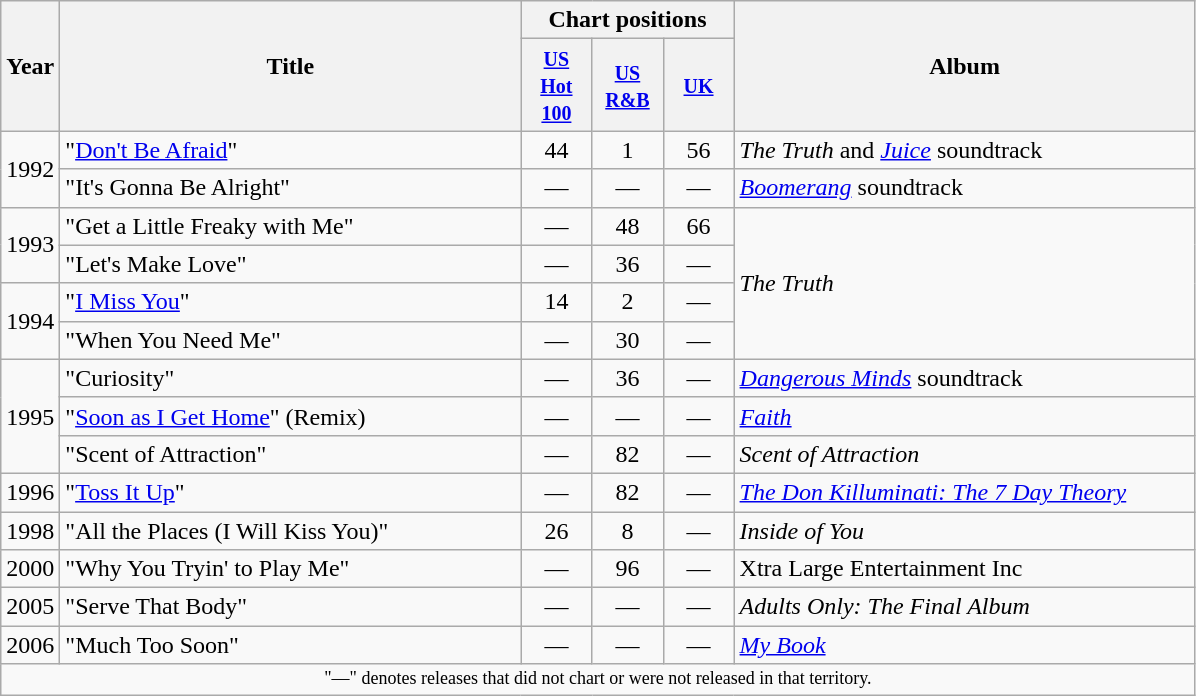<table class="wikitable">
<tr>
<th style="width:28px;" rowspan="2">Year</th>
<th style="width:300px;" rowspan="2">Title</th>
<th colspan="3">Chart positions</th>
<th style="width:300px;" rowspan="2">Album</th>
</tr>
<tr>
<th style="width:40px;"><small><a href='#'>US Hot 100</a></small><br></th>
<th style="width:40px;"><small><a href='#'>US R&B</a></small><br></th>
<th style="width:40px;"><small><a href='#'>UK</a></small><br></th>
</tr>
<tr>
<td rowspan=2>1992</td>
<td>"<a href='#'>Don't Be Afraid</a>"</td>
<td style="text-align:center;">44</td>
<td style="text-align:center;">1</td>
<td style="text-align:center;">56</td>
<td><em>The Truth</em> and <em><a href='#'>Juice</a></em> soundtrack</td>
</tr>
<tr>
<td>"It's Gonna Be Alright" </td>
<td style="text-align:center;">—</td>
<td style="text-align:center;">—</td>
<td style="text-align:center;">—</td>
<td><em><a href='#'>Boomerang</a></em> soundtrack</td>
</tr>
<tr>
<td rowspan=2>1993</td>
<td>"Get a Little Freaky with Me"</td>
<td style="text-align:center;">—</td>
<td style="text-align:center;">48</td>
<td style="text-align:center;">66</td>
<td rowspan=4><em>The Truth</em></td>
</tr>
<tr>
<td>"Let's Make Love"</td>
<td style="text-align:center;">—</td>
<td style="text-align:center;">36</td>
<td style="text-align:center;">—</td>
</tr>
<tr>
<td rowspan=2>1994</td>
<td>"<a href='#'>I Miss You</a>"</td>
<td style="text-align:center;">14</td>
<td style="text-align:center;">2</td>
<td style="text-align:center;">—</td>
</tr>
<tr>
<td>"When You Need Me"</td>
<td style="text-align:center;">—</td>
<td style="text-align:center;">30</td>
<td style="text-align:center;">—</td>
</tr>
<tr>
<td rowspan=3>1995</td>
<td>"Curiosity"</td>
<td style="text-align:center;">—</td>
<td style="text-align:center;">36</td>
<td style="text-align:center;">—</td>
<td><em><a href='#'>Dangerous Minds</a></em> soundtrack</td>
</tr>
<tr>
<td>"<a href='#'>Soon as I Get Home</a>" (Remix) </td>
<td style="text-align:center;">—</td>
<td style="text-align:center;">—</td>
<td style="text-align:center;">—</td>
<td><em><a href='#'>Faith</a></em></td>
</tr>
<tr>
<td>"Scent of Attraction" </td>
<td style="text-align:center;">—</td>
<td style="text-align:center;">82</td>
<td style="text-align:center;">—</td>
<td><em>Scent of Attraction</em></td>
</tr>
<tr>
<td>1996</td>
<td>"<a href='#'>Toss It Up</a>" </td>
<td style="text-align:center;">—</td>
<td style="text-align:center;">82</td>
<td style="text-align:center;">—</td>
<td><em><a href='#'>The Don Killuminati: The 7 Day Theory</a></em></td>
</tr>
<tr>
<td>1998</td>
<td>"All the Places (I Will Kiss You)"</td>
<td style="text-align:center;">26</td>
<td style="text-align:center;">8</td>
<td style="text-align:center;">—</td>
<td><em>Inside of You</em></td>
</tr>
<tr>
<td>2000</td>
<td>"Why You Tryin' to Play Me" </td>
<td style="text-align:center;">—</td>
<td style="text-align:center;">96</td>
<td style="text-align:center;">—</td>
<td>Xtra Large Entertainment Inc<br></td>
</tr>
<tr>
<td>2005</td>
<td>"Serve That Body" </td>
<td style="text-align:center;">—</td>
<td style="text-align:center;">—</td>
<td style="text-align:center;">—</td>
<td><em>Adults Only: The Final Album</em></td>
</tr>
<tr>
<td>2006</td>
<td>"Much Too Soon" </td>
<td style="text-align:center;">—</td>
<td style="text-align:center;">—</td>
<td style="text-align:center;">—</td>
<td><em><a href='#'>My Book</a></em></td>
</tr>
<tr>
<td colspan="6" style="text-align:center; font-size:9pt;">"—" denotes releases that did not chart or were not released in that territory.</td>
</tr>
</table>
